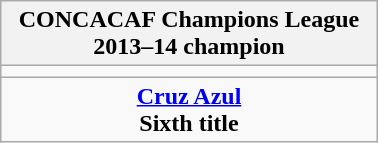<table class="wikitable" style="text-align: center; margin: 0 auto; width: 20%">
<tr>
<th>CONCACAF Champions League<br>2013–14 champion</th>
</tr>
<tr>
<td></td>
</tr>
<tr>
<td><strong><a href='#'>Cruz Azul</a></strong><br><strong>Sixth title</strong></td>
</tr>
</table>
